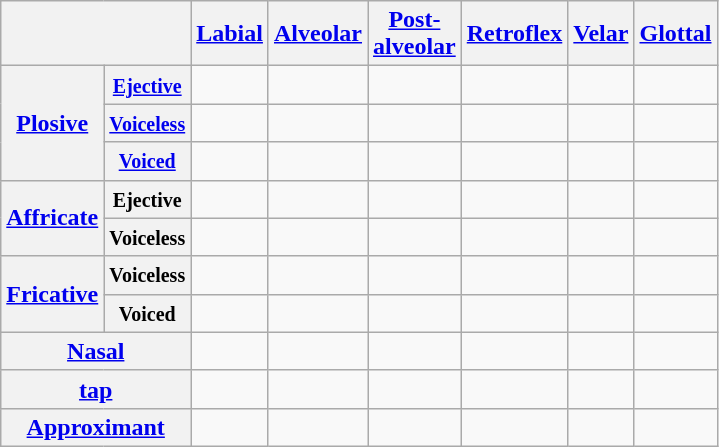<table class="wikitable">
<tr>
<th colspan="2"></th>
<th><a href='#'>Labial</a></th>
<th><a href='#'>Alveolar</a></th>
<th><a href='#'>Post-<br>alveolar</a></th>
<th><a href='#'>Retroflex</a></th>
<th><a href='#'>Velar</a></th>
<th><a href='#'>Glottal</a></th>
</tr>
<tr>
<th rowspan="3"><a href='#'>Plosive</a></th>
<th><small><a href='#'>Ejective</a></small></th>
<td align="center"></td>
<td align="center"></td>
<td></td>
<td></td>
<td align="center"></td>
<td></td>
</tr>
<tr>
<th><small><a href='#'>Voiceless</a></small></th>
<td></td>
<td align="center"></td>
<td></td>
<td></td>
<td align="center"></td>
<td align="center"></td>
</tr>
<tr>
<th><small><a href='#'>Voiced</a></small></th>
<td align="center"></td>
<td align="center"></td>
<td></td>
<td></td>
<td align="center"></td>
<td></td>
</tr>
<tr>
<th rowspan="2"><a href='#'>Affricate</a></th>
<th><small>Ejective</small></th>
<td></td>
<td align="center"></td>
<td align="center"></td>
<td align="center"></td>
<td></td>
<td></td>
</tr>
<tr>
<th><small>Voiceless</small></th>
<td></td>
<td align="center"></td>
<td align="center"></td>
<td align="center"></td>
<td></td>
<td></td>
</tr>
<tr>
<th rowspan="2"><a href='#'>Fricative</a></th>
<th><small>Voiceless</small></th>
<td align="center"></td>
<td align="center"></td>
<td align="center"></td>
<td align="center"></td>
<td></td>
<td align="center"></td>
</tr>
<tr>
<th><small>Voiced</small></th>
<td></td>
<td align="center"></td>
<td align="center"></td>
<td align="center"></td>
<td></td>
<td></td>
</tr>
<tr>
<th colspan="2"><a href='#'>Nasal</a></th>
<td align="center"></td>
<td align="center"></td>
<td></td>
<td></td>
<td></td>
<td></td>
</tr>
<tr>
<th colspan="2"><a href='#'>tap</a></th>
<td></td>
<td align="center"> </td>
<td></td>
<td></td>
<td></td>
<td></td>
</tr>
<tr>
<th colspan="2"><a href='#'>Approximant</a></th>
<td align="center"></td>
<td></td>
<td align="center"></td>
<td></td>
<td></td>
<td></td>
</tr>
</table>
